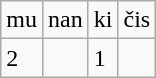<table class="wikitable">
<tr>
<td>mu</td>
<td>nan</td>
<td>ki</td>
<td>čis</td>
</tr>
<tr>
<td>2</td>
<td></td>
<td>1</td>
<td></td>
</tr>
</table>
